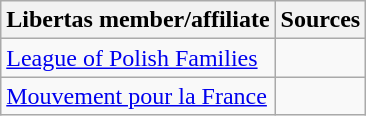<table class="wikitable">
<tr>
<th>Libertas member/affiliate</th>
<th>Sources</th>
</tr>
<tr>
<td><a href='#'>League of Polish Families</a></td>
<td></td>
</tr>
<tr>
<td><a href='#'>Mouvement pour la France</a></td>
<td></td>
</tr>
</table>
